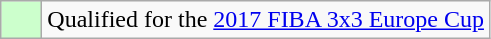<table class="wikitable">
<tr>
<td width=20px bgcolor="#ccffcc"></td>
<td>Qualified for the <a href='#'>2017 FIBA 3x3 Europe Cup</a></td>
</tr>
</table>
